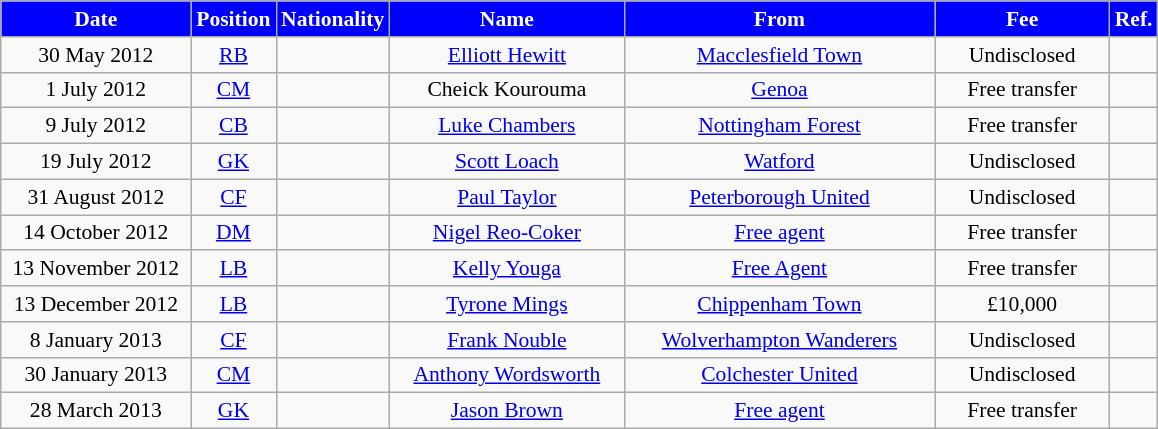<table class="wikitable"  style="text-align:center; font-size:90%; ">
<tr>
<th style="background:blue; color:white; width:120px;">Date</th>
<th style="background:blue; color:white; width:50px;">Position</th>
<th style="background:blue; color:white; width:50px;">Nationality</th>
<th style="background:blue; color:white; width:150px;">Name</th>
<th style="background:blue; color:white; width:200px;">From</th>
<th style="background:blue; color:white; width:110px;">Fee</th>
<th style="background:blue; color:white; width:25px;">Ref.</th>
</tr>
<tr>
<td>30 May 2012</td>
<td><a href='#'>RB</a></td>
<td></td>
<td><a href='#'>Elliott Hewitt</a></td>
<td> <a href='#'>Macclesfield Town</a></td>
<td>Undisclosed</td>
<td></td>
</tr>
<tr>
<td>1 July 2012</td>
<td><a href='#'>CM</a></td>
<td></td>
<td>Cheick Kourouma</td>
<td> <a href='#'>Genoa</a></td>
<td>Free transfer</td>
<td></td>
</tr>
<tr>
<td>9 July 2012</td>
<td><a href='#'>CB</a></td>
<td></td>
<td><a href='#'>Luke Chambers</a></td>
<td> <a href='#'>Nottingham Forest</a></td>
<td>Free transfer</td>
<td></td>
</tr>
<tr>
<td>19 July 2012</td>
<td><a href='#'>GK</a></td>
<td></td>
<td><a href='#'>Scott Loach</a></td>
<td> <a href='#'>Watford</a></td>
<td>Undisclosed</td>
<td></td>
</tr>
<tr>
<td>31 August 2012</td>
<td><a href='#'>CF</a></td>
<td></td>
<td><a href='#'>Paul Taylor</a></td>
<td> <a href='#'>Peterborough United</a></td>
<td>Undisclosed</td>
<td></td>
</tr>
<tr>
<td>14 October 2012</td>
<td><a href='#'>DM</a></td>
<td></td>
<td><a href='#'>Nigel Reo-Coker</a></td>
<td><a href='#'>Free agent</a></td>
<td>Free transfer</td>
<td></td>
</tr>
<tr>
<td>13 November 2012</td>
<td><a href='#'>LB</a></td>
<td></td>
<td><a href='#'>Kelly Youga</a></td>
<td><a href='#'>Free Agent</a></td>
<td>Free transfer</td>
<td></td>
</tr>
<tr>
<td>13 December 2012</td>
<td><a href='#'>LB</a></td>
<td></td>
<td><a href='#'>Tyrone Mings</a></td>
<td> <a href='#'>Chippenham Town</a></td>
<td>£10,000</td>
<td></td>
</tr>
<tr>
<td>8 January 2013</td>
<td><a href='#'>CF</a></td>
<td></td>
<td><a href='#'>Frank Nouble</a></td>
<td> <a href='#'>Wolverhampton Wanderers</a></td>
<td>Undisclosed</td>
<td></td>
</tr>
<tr>
<td>30 January 2013</td>
<td><a href='#'>CM</a></td>
<td></td>
<td><a href='#'>Anthony Wordsworth</a></td>
<td> <a href='#'>Colchester United</a></td>
<td>Undisclosed</td>
<td></td>
</tr>
<tr>
<td>28 March 2013</td>
<td><a href='#'>GK</a></td>
<td></td>
<td><a href='#'>Jason Brown</a></td>
<td><a href='#'>Free agent</a></td>
<td>Free transfer</td>
<td></td>
</tr>
</table>
